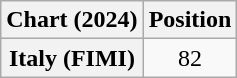<table class="wikitable sortable plainrowheaders" style="text-align:center">
<tr>
<th scope="col">Chart (2024)</th>
<th scope="col">Position</th>
</tr>
<tr>
<th scope="row">Italy (FIMI)</th>
<td>82</td>
</tr>
</table>
